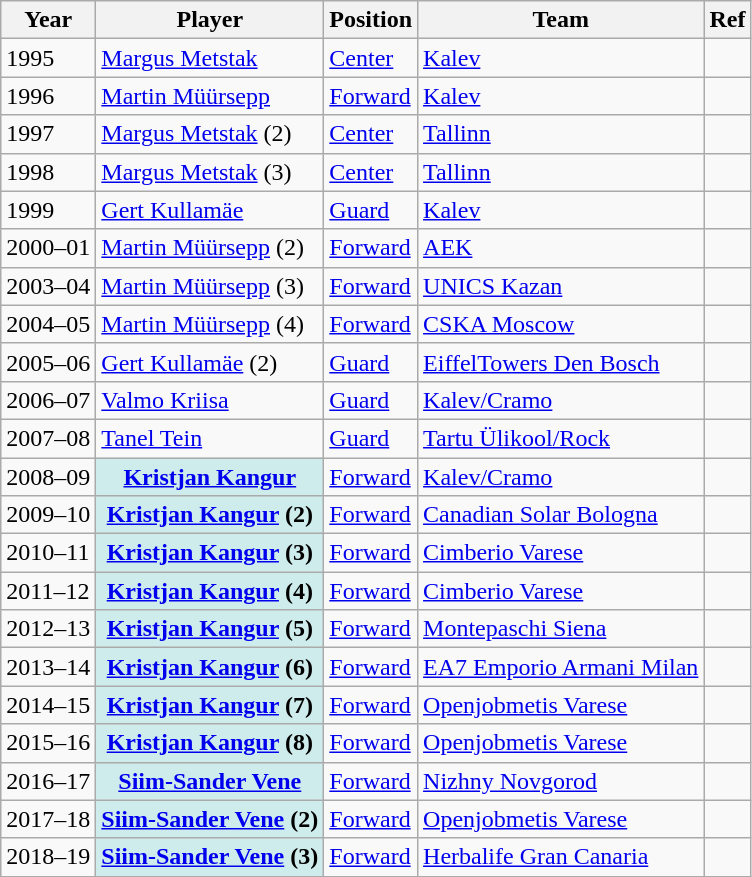<table class="wikitable plainrowheaders sortable" summary="Season (sortable), Player (sortable), Position (sortable), Nationality (sortable) and Team (sortable)">
<tr>
<th scope="col">Year</th>
<th scope="col">Player</th>
<th scope="col">Position</th>
<th scope="col">Team</th>
<th scope="col">Ref</th>
</tr>
<tr>
<td>1995</td>
<td><a href='#'>Margus Metstak</a></td>
<td><a href='#'>Center</a></td>
<td> <a href='#'>Kalev</a></td>
<td></td>
</tr>
<tr>
<td>1996</td>
<td><a href='#'>Martin Müürsepp</a></td>
<td><a href='#'>Forward</a></td>
<td> <a href='#'>Kalev</a></td>
<td></td>
</tr>
<tr>
<td>1997</td>
<td><a href='#'>Margus Metstak</a> (2)</td>
<td><a href='#'>Center</a></td>
<td> <a href='#'>Tallinn</a></td>
<td></td>
</tr>
<tr>
<td>1998</td>
<td><a href='#'>Margus Metstak</a> (3)</td>
<td><a href='#'>Center</a></td>
<td> <a href='#'>Tallinn</a></td>
<td></td>
</tr>
<tr>
<td>1999</td>
<td><a href='#'>Gert Kullamäe</a></td>
<td><a href='#'>Guard</a></td>
<td> <a href='#'>Kalev</a></td>
<td></td>
</tr>
<tr>
<td>2000–01</td>
<td><a href='#'>Martin Müürsepp</a> (2)</td>
<td><a href='#'>Forward</a></td>
<td> <a href='#'>AEK</a></td>
<td></td>
</tr>
<tr>
<td>2003–04</td>
<td><a href='#'>Martin Müürsepp</a> (3)</td>
<td><a href='#'>Forward</a></td>
<td> <a href='#'>UNICS Kazan</a></td>
<td></td>
</tr>
<tr>
<td>2004–05</td>
<td><a href='#'>Martin Müürsepp</a> (4)</td>
<td><a href='#'>Forward</a></td>
<td> <a href='#'>CSKA Moscow</a></td>
<td></td>
</tr>
<tr>
<td>2005–06</td>
<td><a href='#'>Gert Kullamäe</a> (2)</td>
<td><a href='#'>Guard</a></td>
<td> <a href='#'>EiffelTowers Den Bosch</a></td>
<td></td>
</tr>
<tr>
<td>2006–07</td>
<td><a href='#'>Valmo Kriisa</a></td>
<td><a href='#'>Guard</a></td>
<td> <a href='#'>Kalev/Cramo</a></td>
<td></td>
</tr>
<tr>
<td>2007–08</td>
<td><a href='#'>Tanel Tein</a></td>
<td><a href='#'>Guard</a></td>
<td> <a href='#'>Tartu Ülikool/Rock</a></td>
<td></td>
</tr>
<tr>
<td>2008–09</td>
<th scope="row" style="background-color:#CFECEC"><a href='#'>Kristjan Kangur</a></th>
<td><a href='#'>Forward</a></td>
<td> <a href='#'>Kalev/Cramo</a></td>
<td></td>
</tr>
<tr>
<td>2009–10</td>
<th scope="row" style="background-color:#CFECEC"><a href='#'>Kristjan Kangur</a> (2)</th>
<td><a href='#'>Forward</a></td>
<td> <a href='#'>Canadian Solar Bologna</a></td>
<td></td>
</tr>
<tr>
<td>2010–11</td>
<th scope="row" style="background-color:#CFECEC"><a href='#'>Kristjan Kangur</a> (3)</th>
<td><a href='#'>Forward</a></td>
<td> <a href='#'>Cimberio Varese</a></td>
<td></td>
</tr>
<tr>
<td>2011–12</td>
<th scope="row" style="background-color:#CFECEC"><a href='#'>Kristjan Kangur</a> (4)</th>
<td><a href='#'>Forward</a></td>
<td> <a href='#'>Cimberio Varese</a></td>
<td></td>
</tr>
<tr>
<td>2012–13</td>
<th scope="row" style="background-color:#CFECEC"><a href='#'>Kristjan Kangur</a> (5)</th>
<td><a href='#'>Forward</a></td>
<td> <a href='#'>Montepaschi Siena</a></td>
<td></td>
</tr>
<tr>
<td>2013–14</td>
<th scope="row" style="background-color:#CFECEC"><a href='#'>Kristjan Kangur</a> (6)</th>
<td><a href='#'>Forward</a></td>
<td> <a href='#'>EA7 Emporio Armani Milan</a></td>
<td></td>
</tr>
<tr>
<td>2014–15</td>
<th scope="row" style="background-color:#CFECEC"><a href='#'>Kristjan Kangur</a> (7)</th>
<td><a href='#'>Forward</a></td>
<td> <a href='#'>Openjobmetis Varese</a></td>
<td></td>
</tr>
<tr>
<td>2015–16</td>
<th scope="row" style="background-color:#CFECEC"><a href='#'>Kristjan Kangur</a> (8)</th>
<td><a href='#'>Forward</a></td>
<td> <a href='#'>Openjobmetis Varese</a></td>
<td></td>
</tr>
<tr>
<td>2016–17</td>
<th scope="row" style="background-color:#CFECEC"><a href='#'>Siim-Sander Vene</a></th>
<td><a href='#'>Forward</a></td>
<td> <a href='#'>Nizhny Novgorod</a></td>
<td></td>
</tr>
<tr>
<td>2017–18</td>
<th scope="row" style="background-color:#CFECEC"><a href='#'>Siim-Sander Vene</a> (2)</th>
<td><a href='#'>Forward</a></td>
<td> <a href='#'>Openjobmetis Varese</a></td>
<td></td>
</tr>
<tr>
<td>2018–19</td>
<th scope="row" style="background-color:#CFECEC"><a href='#'>Siim-Sander Vene</a> (3)</th>
<td><a href='#'>Forward</a></td>
<td> <a href='#'>Herbalife Gran Canaria</a></td>
<td></td>
</tr>
</table>
